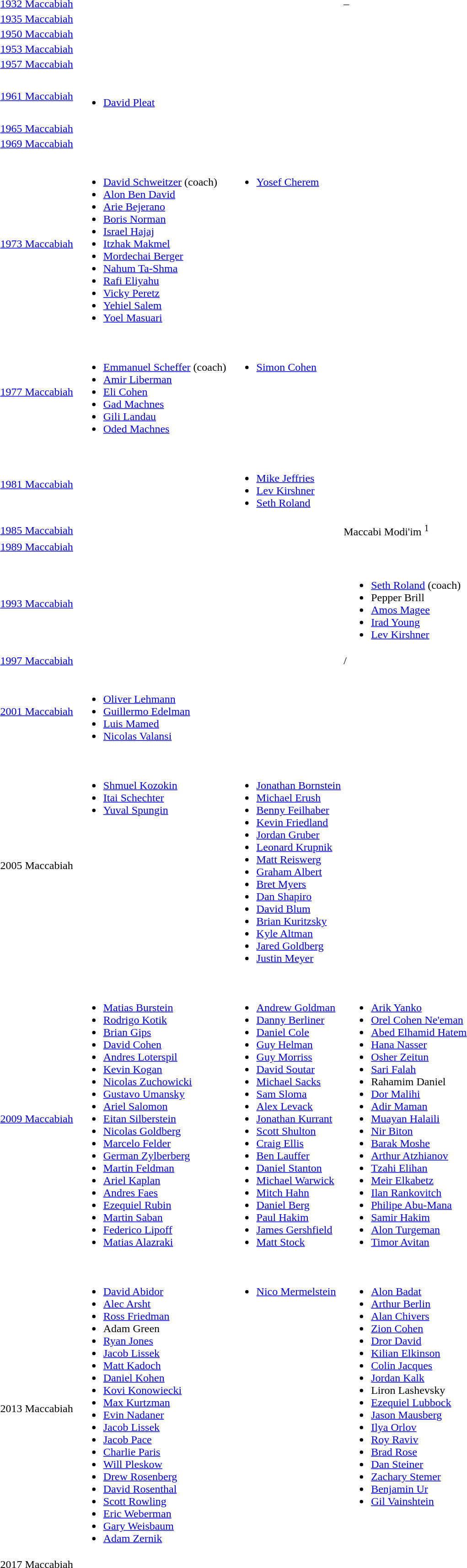<table>
<tr>
<td><a href='#'>1932 Maccabiah</a></td>
<td valign=top></td>
<td valign=top></td>
<td valign=top>–</td>
</tr>
<tr>
<td><a href='#'>1935 Maccabiah</a></td>
<td valign=top></td>
<td valign=top></td>
<td valign=top></td>
</tr>
<tr>
<td><a href='#'>1950 Maccabiah</a></td>
<td valign=top></td>
<td valign=top></td>
<td valign=top></td>
</tr>
<tr>
<td><a href='#'>1953 Maccabiah</a></td>
<td valign=top></td>
<td valign=top></td>
<td valign=top></td>
</tr>
<tr>
<td><a href='#'>1957 Maccabiah</a></td>
<td valign=top></td>
<td valign=top></td>
<td valign=top></td>
</tr>
<tr>
<td><a href='#'>1961 Maccabiah</a></td>
<td valign=top><br><ul><li><a href='#'>David Pleat</a></li></ul></td>
<td valign=top></td>
<td valign=top></td>
</tr>
<tr>
<td><a href='#'>1965 Maccabiah</a></td>
<td valign=top></td>
<td valign=top></td>
<td valign=top></td>
</tr>
<tr>
<td><a href='#'>1969 Maccabiah</a></td>
<td valign=top></td>
<td valign=top></td>
<td valign=top></td>
</tr>
<tr>
<td><a href='#'>1973 Maccabiah</a></td>
<td valign=top><br><ul><li><a href='#'>David Schweitzer</a> (coach)</li><li><a href='#'>Alon Ben David</a></li><li><a href='#'>Arie Bejerano</a></li><li><a href='#'>Boris Norman</a></li><li><a href='#'>Israel Hajaj</a></li><li><a href='#'>Itzhak Makmel</a></li><li><a href='#'>Mordechai Berger</a></li><li><a href='#'>Nahum Ta-Shma</a></li><li><a href='#'>Rafi Eliyahu</a></li><li><a href='#'>Vicky Peretz</a></li><li><a href='#'>Yehiel Salem</a></li><li><a href='#'>Yoel Masuari</a></li></ul></td>
<td valign=top><br><ul><li><a href='#'>Yosef Cherem</a></li></ul></td>
<td valign=top></td>
</tr>
<tr>
<td><a href='#'>1977 Maccabiah</a></td>
<td valign=top><br><ul><li><a href='#'>Emmanuel Scheffer</a> (coach)</li><li><a href='#'>Amir Liberman</a></li><li><a href='#'>Eli Cohen</a></li><li><a href='#'>Gad Machnes</a></li><li><a href='#'>Gili Landau</a></li><li><a href='#'>Oded Machnes</a></li></ul></td>
<td valign=top><br><ul><li><a href='#'>Simon Cohen</a></li></ul></td>
<td valign=top></td>
</tr>
<tr>
<td><a href='#'>1981 Maccabiah</a></td>
<td valign=top></td>
<td valign=top><br><ul><li><a href='#'>Mike Jeffries</a></li><li><a href='#'>Lev Kirshner</a></li><li><a href='#'>Seth Roland</a></li></ul></td>
<td valign=top></td>
</tr>
<tr>
<td><a href='#'>1985 Maccabiah</a></td>
<td valign=top></td>
<td valign=top></td>
<td valign=top>Maccabi Modi'im <sup>1</sup></td>
</tr>
<tr>
<td><a href='#'>1989 Maccabiah</a></td>
<td valign=top></td>
<td valign=top></td>
<td valign=top></td>
</tr>
<tr>
<td><a href='#'>1993 Maccabiah</a></td>
<td valign=top></td>
<td valign=top></td>
<td valign=top><br><ul><li><a href='#'>Seth Roland</a> (coach)</li><li>Pepper Brill</li><li><a href='#'>Amos Magee</a></li><li><a href='#'>Irad Young</a></li><li><a href='#'>Lev Kirshner</a></li></ul></td>
</tr>
<tr>
<td><a href='#'>1997 Maccabiah</a></td>
<td valign=top></td>
<td valign=top></td>
<td valign=top>/</td>
</tr>
<tr>
<td><a href='#'>2001 Maccabiah</a></td>
<td valign=top><br><ul><li><a href='#'>Oliver Lehmann</a></li><li><a href='#'>Guillermo Edelman</a></li><li><a href='#'>Luis Mamed</a></li><li><a href='#'>Nicolas Valansi</a></li></ul></td>
<td valign=top></td>
<td valign=top></td>
</tr>
<tr>
<td>2005 Maccabiah</td>
<td valign=top><br><ul><li><a href='#'>Shmuel Kozokin</a></li><li><a href='#'>Itai Schechter</a></li><li><a href='#'>Yuval Spungin</a></li></ul></td>
<td valign=top><br><ul><li><a href='#'>Jonathan Bornstein</a></li><li><a href='#'>Michael Erush</a></li><li><a href='#'>Benny Feilhaber</a></li><li><a href='#'>Kevin Friedland</a></li><li><a href='#'>Jordan Gruber</a></li><li><a href='#'>Leonard Krupnik</a></li><li><a href='#'>Matt Reiswerg</a></li><li><a href='#'>Graham Albert</a></li><li><a href='#'>Bret Myers</a></li><li><a href='#'>Dan Shapiro</a></li><li><a href='#'>David Blum</a></li><li><a href='#'>Brian Kuritzsky</a></li><li><a href='#'>Kyle Altman</a></li><li><a href='#'>Jared Goldberg</a></li><li><a href='#'>Justin Meyer</a></li></ul></td>
<td valign=top></td>
</tr>
<tr>
<td><a href='#'>2009 Maccabiah</a></td>
<td valign=top><br><ul><li><a href='#'>Matias Burstein</a></li><li><a href='#'>Rodrigo Kotik</a></li><li><a href='#'>Brian Gips</a></li><li><a href='#'>David Cohen</a></li><li><a href='#'>Andres Loterspil</a></li><li><a href='#'>Kevin Kogan</a></li><li><a href='#'>Nicolas Zuchowicki</a></li><li><a href='#'>Gustavo Umansky</a></li><li><a href='#'>Ariel Salomon</a></li><li><a href='#'>Eitan Silberstein</a></li><li><a href='#'>Nicolas Goldberg</a></li><li><a href='#'>Marcelo Felder</a></li><li><a href='#'>German Zylberberg</a></li><li><a href='#'>Martin Feldman</a></li><li><a href='#'>Ariel Kaplan</a></li><li><a href='#'>Andres Faes</a></li><li><a href='#'>Ezequiel Rubin</a></li><li><a href='#'>Martin Saban</a></li><li><a href='#'>Federico Lipoff</a></li><li><a href='#'>Matias Alazraki</a></li></ul></td>
<td valign=top><br><ul><li><a href='#'>Andrew Goldman</a></li><li><a href='#'>Danny Berliner</a></li><li><a href='#'>Daniel Cole</a></li><li><a href='#'>Guy Helman</a></li><li><a href='#'>Guy Morriss</a></li><li><a href='#'>David Soutar</a></li><li><a href='#'>Michael Sacks</a></li><li><a href='#'>Sam Sloma</a></li><li><a href='#'>Alex Levack</a></li><li><a href='#'>Jonathan Kurrant</a></li><li><a href='#'>Scott Shulton</a></li><li><a href='#'>Craig Ellis</a></li><li><a href='#'>Ben Lauffer</a></li><li><a href='#'>Daniel Stanton</a></li><li><a href='#'>Michael Warwick</a></li><li><a href='#'>Mitch Hahn</a></li><li><a href='#'>Daniel Berg</a></li><li><a href='#'>Paul Hakim</a></li><li><a href='#'>James Gershfield</a></li><li><a href='#'>Matt Stock</a></li></ul></td>
<td valign=top><br><ul><li><a href='#'>Arik Yanko</a></li><li><a href='#'>Orel Cohen Ne'eman</a></li><li><a href='#'>Abed Elhamid Hatem</a></li><li><a href='#'>Hana Nasser</a></li><li><a href='#'>Osher Zeitun</a></li><li><a href='#'>Sari Falah</a></li><li>Rahamim Daniel</li><li><a href='#'>Dor Malihi</a></li><li><a href='#'>Adir Maman</a></li><li><a href='#'>Muayan Halaili</a></li><li><a href='#'>Nir Biton</a></li><li><a href='#'>Barak Moshe</a></li><li><a href='#'>Arthur Atzhianov</a></li><li><a href='#'>Tzahi Elihan</a></li><li><a href='#'>Meir Elkabetz</a></li><li><a href='#'>Ilan Rankovitch</a></li><li><a href='#'>Philipe Abu-Mana</a></li><li><a href='#'>Samir Hakim</a></li><li><a href='#'>Alon Turgeman</a></li><li><a href='#'>Timor Avitan</a></li></ul></td>
</tr>
<tr>
<td>2013 Maccabiah</td>
<td valign=top><br><ul><li><a href='#'>David Abidor</a></li><li><a href='#'>Alec Arsht</a></li><li><a href='#'>Ross Friedman</a></li><li>Adam Green</li><li><a href='#'>Ryan Jones</a></li><li><a href='#'>Jacob Lissek</a></li><li><a href='#'>Matt Kadoch</a></li><li><a href='#'>Daniel Kohen</a></li><li><a href='#'>Kovi Konowiecki</a></li><li><a href='#'>Max Kurtzman</a></li><li><a href='#'>Evin Nadaner</a></li><li><a href='#'>Jacob Lissek</a></li><li><a href='#'>Jacob Pace</a></li><li><a href='#'>Charlie Paris</a></li><li><a href='#'>Will Pleskow</a></li><li><a href='#'>Drew Rosenberg</a></li><li><a href='#'>David Rosenthal</a></li><li><a href='#'>Scott Rowling</a></li><li><a href='#'>Eric Weberman</a></li><li><a href='#'>Gary Weisbaum</a></li><li><a href='#'>Adam Zernik</a></li></ul></td>
<td valign=top><br><ul><li><a href='#'>Nico Mermelstein</a></li></ul></td>
<td valign=top><br><ul><li><a href='#'>Alon Badat</a></li><li><a href='#'>Arthur Berlin</a></li><li><a href='#'>Alan Chivers</a></li><li><a href='#'>Zion Cohen</a></li><li><a href='#'>Dror David</a></li><li><a href='#'>Kilian Elkinson</a></li><li><a href='#'>Colin Jacques</a></li><li><a href='#'>Jordan Kalk</a></li><li>Liron Lashevsky</li><li><a href='#'>Ezequiel Lubbock</a></li><li><a href='#'>Jason Mausberg</a></li><li><a href='#'>Ilya Orlov</a></li><li><a href='#'>Roy Raviv</a></li><li><a href='#'>Brad Rose</a></li><li><a href='#'>Dan Steiner</a></li><li><a href='#'>Zachary Stemer</a></li><li><a href='#'>Benjamin Ur</a></li><li><a href='#'>Gil Vainshtein</a></li></ul></td>
</tr>
<tr>
<td>2017 Maccabiah</td>
<td valign=top></td>
<td valign=top></td>
<td valign=top></td>
</tr>
</table>
